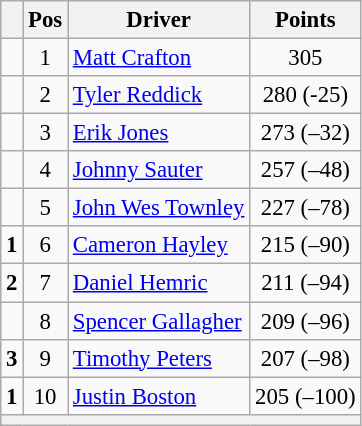<table class="wikitable" style="font-size: 95%;">
<tr>
<th></th>
<th>Pos</th>
<th>Driver</th>
<th>Points</th>
</tr>
<tr>
<td align="left"></td>
<td style="text-align:center;">1</td>
<td><a href='#'>Matt Crafton</a></td>
<td style="text-align:center;">305</td>
</tr>
<tr>
<td align="left"></td>
<td style="text-align:center;">2</td>
<td><a href='#'>Tyler Reddick</a></td>
<td style="text-align:center;">280 (-25)</td>
</tr>
<tr>
<td align="left"></td>
<td style="text-align:center;">3</td>
<td><a href='#'>Erik Jones</a></td>
<td style="text-align:center;">273 (–32)</td>
</tr>
<tr>
<td align="left"></td>
<td style="text-align:center;">4</td>
<td><a href='#'>Johnny Sauter</a></td>
<td style="text-align:center;">257 (–48)</td>
</tr>
<tr>
<td align="left"></td>
<td style="text-align:center;">5</td>
<td><a href='#'>John Wes Townley</a></td>
<td style="text-align:center;">227 (–78)</td>
</tr>
<tr>
<td align="left"> <strong>1</strong></td>
<td style="text-align:center;">6</td>
<td><a href='#'>Cameron Hayley</a></td>
<td style="text-align:center;">215 (–90)</td>
</tr>
<tr>
<td align="left"> <strong>2</strong></td>
<td style="text-align:center;">7</td>
<td><a href='#'>Daniel Hemric</a></td>
<td style="text-align:center;">211 (–94)</td>
</tr>
<tr>
<td align="left"></td>
<td style="text-align:center;">8</td>
<td><a href='#'>Spencer Gallagher</a></td>
<td style="text-align:center;">209 (–96)</td>
</tr>
<tr>
<td align="left"> <strong>3</strong></td>
<td style="text-align:center;">9</td>
<td><a href='#'>Timothy Peters</a></td>
<td style="text-align:center;">207 (–98)</td>
</tr>
<tr>
<td align="left"> <strong>1</strong></td>
<td style="text-align:center;">10</td>
<td><a href='#'>Justin Boston</a></td>
<td style="text-align:center;">205 (–100)</td>
</tr>
<tr>
<th colspan="9"></th>
</tr>
</table>
